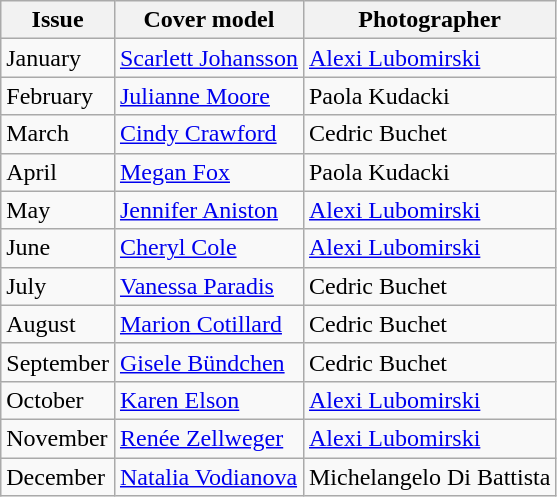<table class="sortable wikitable">
<tr>
<th>Issue</th>
<th>Cover model</th>
<th>Photographer</th>
</tr>
<tr>
<td>January</td>
<td><a href='#'>Scarlett Johansson</a></td>
<td><a href='#'>Alexi Lubomirski</a></td>
</tr>
<tr>
<td>February</td>
<td><a href='#'>Julianne Moore</a></td>
<td>Paola Kudacki</td>
</tr>
<tr>
<td>March</td>
<td><a href='#'>Cindy Crawford</a></td>
<td>Cedric Buchet</td>
</tr>
<tr>
<td>April</td>
<td><a href='#'>Megan Fox</a></td>
<td>Paola Kudacki</td>
</tr>
<tr>
<td>May</td>
<td><a href='#'>Jennifer Aniston</a></td>
<td><a href='#'>Alexi Lubomirski</a></td>
</tr>
<tr>
<td>June</td>
<td><a href='#'>Cheryl Cole</a></td>
<td><a href='#'>Alexi Lubomirski</a></td>
</tr>
<tr>
<td>July</td>
<td><a href='#'>Vanessa Paradis</a></td>
<td>Cedric Buchet</td>
</tr>
<tr>
<td>August</td>
<td><a href='#'>Marion Cotillard</a></td>
<td>Cedric Buchet</td>
</tr>
<tr>
<td>September</td>
<td><a href='#'>Gisele Bündchen</a></td>
<td>Cedric Buchet</td>
</tr>
<tr>
<td>October</td>
<td><a href='#'>Karen Elson</a></td>
<td><a href='#'>Alexi Lubomirski</a></td>
</tr>
<tr>
<td>November</td>
<td><a href='#'>Renée Zellweger</a></td>
<td><a href='#'>Alexi Lubomirski</a></td>
</tr>
<tr>
<td>December</td>
<td><a href='#'>Natalia Vodianova</a></td>
<td>Michelangelo Di Battista</td>
</tr>
</table>
